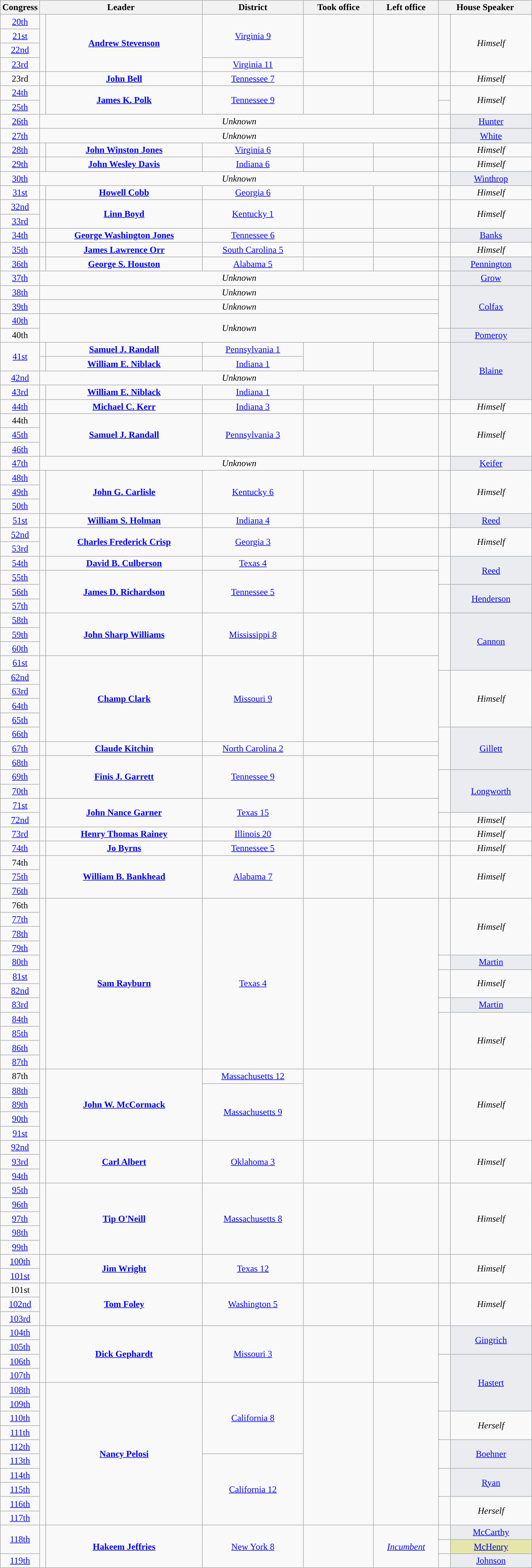<table class="wikitable" style="text-align:center; width:75%;">
<tr>
<th style="width:5%;">Congress</th>
<th colspan="2">Leader</th>
<th>District</th>
<th>Took office</th>
<th>Left office</th>
<th colspan="2">House Speaker</th>
</tr>
<tr>
<td><a href='#'>20th</a></td>
<td rowspan="4"></td>
<td rowspan="4"><strong><a href='#'>Andrew Stevenson</a></strong><br></td>
<td rowspan="3"><a href='#'>Virginia 9</a></td>
<td rowspan="4"></td>
<td rowspan="4"></td>
<td rowspan="4" style="background-color:"> </td>
<td rowspan="4"><em>Himself</em> </td>
</tr>
<tr>
<td><a href='#'>21st</a></td>
</tr>
<tr>
<td><a href='#'>22nd</a></td>
</tr>
<tr>
<td><a href='#'>23rd</a></td>
<td><a href='#'>Virginia 11</a></td>
</tr>
<tr>
<td>23rd</td>
<td></td>
<td><strong><a href='#'>John Bell</a></strong><br></td>
<td><a href='#'>Tennessee 7</a></td>
<td></td>
<td></td>
<td style="background-color:"> </td>
<td><em>Himself</em> </td>
</tr>
<tr>
<td><a href='#'>24th</a></td>
<td rowspan="2"></td>
<td rowspan="2"><strong><a href='#'>James K. Polk</a></strong><br></td>
<td rowspan="2"><a href='#'>Tennessee 9</a></td>
<td rowspan="2"></td>
<td rowspan="2"></td>
<td style="background-color:"> </td>
<td rowspan="2"><em>Himself</em> </td>
</tr>
<tr>
<td><a href='#'>25th</a></td>
<td style="background-color:"> </td>
</tr>
<tr>
<td><a href='#'>26th</a></td>
<td colspan="5"><em>Unknown</em></td>
<td style="background-color:"> </td>
<td style="background-color:#EAECF0;"><a href='#'>Hunter</a> </td>
</tr>
<tr>
<td><a href='#'>27th</a></td>
<td colspan="5"><em>Unknown</em></td>
<td style="background-color:"> </td>
<td style="background-color:#EAECF0;"><a href='#'>White</a> </td>
</tr>
<tr>
<td><a href='#'>28th</a></td>
<td></td>
<td><strong><a href='#'>John Winston Jones</a></strong><br></td>
<td><a href='#'>Virginia 6</a></td>
<td></td>
<td></td>
<td style="background-color:"> </td>
<td><em>Himself</em> </td>
</tr>
<tr>
<td><a href='#'>29th</a></td>
<td></td>
<td><strong><a href='#'>John Wesley Davis</a></strong><br></td>
<td><a href='#'>Indiana 6</a></td>
<td></td>
<td></td>
<td style="background-color:"> </td>
<td><em>Himself</em> </td>
</tr>
<tr>
<td><a href='#'>30th</a></td>
<td colspan="5"><em>Unknown</em></td>
<td style="background-color:"> </td>
<td style="background-color:#EAECF0;"><a href='#'>Winthrop</a> </td>
</tr>
<tr>
<td><a href='#'>31st</a></td>
<td></td>
<td><strong><a href='#'>Howell Cobb</a></strong><br></td>
<td><a href='#'>Georgia 6</a></td>
<td></td>
<td></td>
<td style="background-color:"> </td>
<td><em>Himself</em> </td>
</tr>
<tr>
<td><a href='#'>32nd</a></td>
<td rowspan="2"></td>
<td rowspan="2"><strong><a href='#'>Linn Boyd</a></strong><br></td>
<td rowspan="2"><a href='#'>Kentucky 1</a></td>
<td rowspan="2"></td>
<td rowspan="2"></td>
<td rowspan="2" style="background-color:"> </td>
<td rowspan="2"><em>Himself</em> </td>
</tr>
<tr>
<td><a href='#'>33rd</a></td>
</tr>
<tr>
<td><a href='#'>34th</a></td>
<td></td>
<td><strong><a href='#'>George Washington Jones</a></strong><br></td>
<td><a href='#'>Tennessee 6</a></td>
<td></td>
<td></td>
<td style="background-color:"> </td>
<td style="background-color:#EAECF0;"><a href='#'>Banks</a> </td>
</tr>
<tr>
<td><a href='#'>35th</a></td>
<td></td>
<td><strong><a href='#'>James Lawrence Orr</a></strong><br></td>
<td><a href='#'>South Carolina 5</a></td>
<td></td>
<td></td>
<td style="background-color:"> </td>
<td><em>Himself</em> </td>
</tr>
<tr>
<td><a href='#'>36th</a></td>
<td></td>
<td><strong><a href='#'>George S. Houston</a></strong><br></td>
<td><a href='#'>Alabama 5</a></td>
<td></td>
<td></td>
<td style="background-color:"> </td>
<td style="background-color:#EAECF0;"><a href='#'>Pennington</a> </td>
</tr>
<tr>
<td><a href='#'>37th</a></td>
<td colspan="5"><em>Unknown</em></td>
<td style="background-color:"> </td>
<td style="background-color:#EAECF0;"><a href='#'>Grow</a> </td>
</tr>
<tr>
<td><a href='#'>38th</a></td>
<td colspan="5"><em>Unknown</em></td>
<td rowspan="3" style="background-color:"> </td>
<td rowspan="3" style="background-color:#EAECF0;"><a href='#'>Colfax</a> </td>
</tr>
<tr>
<td><a href='#'>39th</a></td>
<td colspan="5"><em>Unknown</em></td>
</tr>
<tr>
<td><a href='#'>40th</a></td>
<td rowspan="2" colspan="5"><em>Unknown</em></td>
</tr>
<tr>
<td>40th</td>
<td style="background-color:"> </td>
<td style="background-color:#EAECF0;"><a href='#'>Pomeroy</a> </td>
</tr>
<tr>
<td rowspan="2"><a href='#'>41st</a></td>
<td></td>
<td><strong><a href='#'>Samuel J. Randall</a></strong><br></td>
<td><a href='#'>Pennsylvania 1</a></td>
<td rowspan="2"></td>
<td rowspan="2"></td>
<td rowspan="4" style="background-color:"> </td>
<td rowspan="4" style="background-color:#EAECF0;"><a href='#'>Blaine</a> </td>
</tr>
<tr>
<td></td>
<td><strong><a href='#'>William E. Niblack</a></strong><br></td>
<td><a href='#'>Indiana 1</a></td>
</tr>
<tr>
<td><a href='#'>42nd</a></td>
<td colspan="5"><em>Unknown</em></td>
</tr>
<tr>
<td><a href='#'>43rd</a></td>
<td></td>
<td><strong><a href='#'>William E. Niblack</a></strong><br></td>
<td><a href='#'>Indiana 1</a></td>
<td></td>
<td></td>
</tr>
<tr>
<td><a href='#'>44th</a></td>
<td></td>
<td><strong><a href='#'>Michael C. Kerr</a></strong><br></td>
<td><a href='#'>Indiana 3</a></td>
<td></td>
<td></td>
<td style="background-color:"> </td>
<td><em>Himself</em> </td>
</tr>
<tr>
<td>44th</td>
<td rowspan="3"></td>
<td rowspan="3"><strong><a href='#'>Samuel J. Randall</a></strong><br></td>
<td rowspan="3"><a href='#'>Pennsylvania 3</a></td>
<td rowspan="3"></td>
<td rowspan="3"></td>
<td rowspan="3" style="background-color:"> </td>
<td rowspan="3"><em>Himself</em> </td>
</tr>
<tr>
<td><a href='#'>45th</a></td>
</tr>
<tr>
<td><a href='#'>46th</a></td>
</tr>
<tr>
<td><a href='#'>47th</a></td>
<td colspan="5"><em>Unknown</em></td>
<td style="background-color:"> </td>
<td style="background-color:#EAECF0;"><a href='#'>Keifer</a> </td>
</tr>
<tr>
<td><a href='#'>48th</a></td>
<td rowspan="3"></td>
<td rowspan="3"><strong><a href='#'>John G. Carlisle</a></strong><br></td>
<td rowspan="3"><a href='#'>Kentucky 6</a></td>
<td rowspan="3"></td>
<td rowspan="3"></td>
<td rowspan="3" style="background-color:"> </td>
<td rowspan="3"><em>Himself</em> </td>
</tr>
<tr>
<td><a href='#'>49th</a></td>
</tr>
<tr>
<td><a href='#'>50th</a></td>
</tr>
<tr>
<td><a href='#'>51st</a></td>
<td></td>
<td><strong><a href='#'>William S. Holman</a></strong><br></td>
<td><a href='#'>Indiana 4</a></td>
<td></td>
<td></td>
<td style="background-color:"> </td>
<td style="background-color:#EAECF0;"><a href='#'>Reed</a> </td>
</tr>
<tr>
<td><a href='#'>52nd</a></td>
<td rowspan="2"></td>
<td rowspan="2"><strong><a href='#'>Charles Frederick Crisp</a></strong><br></td>
<td rowspan="2"><a href='#'>Georgia 3</a></td>
<td rowspan="2"></td>
<td rowspan="2"></td>
<td rowspan="2" style="background-color:"> </td>
<td rowspan="2"><em>Himself</em> </td>
</tr>
<tr>
<td><a href='#'>53rd</a></td>
</tr>
<tr>
<td><a href='#'>54th</a></td>
<td></td>
<td><strong><a href='#'>David B. Culberson</a></strong><br></td>
<td><a href='#'>Texas 4</a></td>
<td></td>
<td></td>
<td rowspan="2" style="background-color:"> </td>
<td rowspan="2" style="background-color:#EAECF0;"><a href='#'>Reed</a> </td>
</tr>
<tr>
<td><a href='#'>55th</a></td>
<td rowspan="3"></td>
<td rowspan="3"><strong><a href='#'>James D. Richardson</a></strong><br></td>
<td rowspan="3"><a href='#'>Tennessee 5</a></td>
<td rowspan="3"></td>
<td rowspan="3"></td>
</tr>
<tr>
<td><a href='#'>56th</a></td>
<td rowspan="2" style="background-color:"> </td>
<td rowspan="2" style="background-color:#EAECF0;"><a href='#'>Henderson</a> </td>
</tr>
<tr>
<td><a href='#'>57th</a></td>
</tr>
<tr>
<td><a href='#'>58th</a></td>
<td rowspan="3"></td>
<td rowspan="3"><strong><a href='#'>John Sharp Williams</a></strong><br></td>
<td rowspan="3"><a href='#'>Mississippi 8</a></td>
<td rowspan="3"></td>
<td rowspan="3"></td>
<td rowspan="4" style="background-color:"> </td>
<td rowspan="4" style="background-color:#EAECF0;"><a href='#'>Cannon</a> </td>
</tr>
<tr>
<td><a href='#'>59th</a></td>
</tr>
<tr>
<td><a href='#'>60th</a></td>
</tr>
<tr>
<td><a href='#'>61st</a></td>
<td rowspan="6"></td>
<td rowspan="6"><strong><a href='#'>Champ Clark</a></strong><br></td>
<td rowspan="6"><a href='#'>Missouri 9</a></td>
<td rowspan="6"></td>
<td rowspan="6"></td>
</tr>
<tr>
<td><a href='#'>62nd</a></td>
<td rowspan="4" style="background-color:"> </td>
<td rowspan="4"><em>Himself</em> </td>
</tr>
<tr>
<td><a href='#'>63rd</a></td>
</tr>
<tr>
<td><a href='#'>64th</a></td>
</tr>
<tr>
<td><a href='#'>65th</a></td>
</tr>
<tr>
<td><a href='#'>66th</a></td>
<td rowspan="3" style="background-color:"> </td>
<td rowspan="3" style="background-color:#EAECF0;"><a href='#'>Gillett</a> </td>
</tr>
<tr>
<td><a href='#'>67th</a></td>
<td></td>
<td><strong><a href='#'>Claude Kitchin</a></strong><br></td>
<td><a href='#'>North Carolina 2</a></td>
<td></td>
<td></td>
</tr>
<tr>
<td><a href='#'>68th</a></td>
<td rowspan="3"></td>
<td rowspan="3"><strong><a href='#'>Finis J. Garrett</a></strong><br></td>
<td rowspan="3"><a href='#'>Tennessee 9</a></td>
<td rowspan="3"></td>
<td rowspan="3"></td>
</tr>
<tr>
<td><a href='#'>69th</a></td>
<td rowspan="3" style="background-color:"> </td>
<td rowspan="3" style="background-color:#EAECF0;"><a href='#'>Longworth</a> </td>
</tr>
<tr>
<td><a href='#'>70th</a></td>
</tr>
<tr>
<td><a href='#'>71st</a></td>
<td rowspan="2"></td>
<td rowspan="2"><strong><a href='#'>John Nance Garner</a></strong><br></td>
<td rowspan="2"><a href='#'>Texas 15</a></td>
<td rowspan="2"></td>
<td rowspan="2"></td>
</tr>
<tr>
<td><a href='#'>72nd</a></td>
<td style="background-color:"> </td>
<td><em>Himself</em> </td>
</tr>
<tr>
<td><a href='#'>73rd</a></td>
<td></td>
<td><strong><a href='#'>Henry Thomas Rainey</a></strong><br></td>
<td><a href='#'>Illinois 20</a></td>
<td></td>
<td></td>
<td style="background-color:"> </td>
<td><em>Himself</em> </td>
</tr>
<tr>
<td><a href='#'>74th</a></td>
<td></td>
<td><strong><a href='#'>Jo Byrns</a></strong><br></td>
<td><a href='#'>Tennessee 5</a></td>
<td></td>
<td></td>
<td style="background-color:"> </td>
<td><em>Himself</em> </td>
</tr>
<tr>
<td>74th</td>
<td rowspan="3"></td>
<td rowspan="3"><strong><a href='#'>William B. Bankhead</a></strong><br></td>
<td rowspan="3"><a href='#'>Alabama 7</a></td>
<td rowspan="3"></td>
<td rowspan="3"></td>
<td rowspan="3" style="background-color:"> </td>
<td rowspan="3"><em>Himself</em> </td>
</tr>
<tr>
<td><a href='#'>75th</a></td>
</tr>
<tr>
<td><a href='#'>76th</a></td>
</tr>
<tr>
<td>76th</td>
<td rowspan="12"></td>
<td rowspan="12"><strong><a href='#'>Sam Rayburn</a></strong><br></td>
<td rowspan="12"><a href='#'>Texas 4</a></td>
<td rowspan="12"></td>
<td rowspan="12"></td>
<td rowspan="4" style="background-color:"> </td>
<td rowspan="4"><em>Himself</em> </td>
</tr>
<tr>
<td><a href='#'>77th</a></td>
</tr>
<tr>
<td><a href='#'>78th</a></td>
</tr>
<tr>
<td><a href='#'>79th</a></td>
</tr>
<tr>
<td><a href='#'>80th</a></td>
<td style="background-color:"> </td>
<td style="background-color:#EAECF0;"><a href='#'>Martin</a> </td>
</tr>
<tr>
<td><a href='#'>81st</a></td>
<td rowspan="2" style="background-color:"> </td>
<td rowspan="2"><em>Himself</em> </td>
</tr>
<tr>
<td><a href='#'>82nd</a></td>
</tr>
<tr>
<td><a href='#'>83rd</a></td>
<td style="background-color:"> </td>
<td style="background-color:#EAECF0;"><a href='#'>Martin</a> </td>
</tr>
<tr>
<td><a href='#'>84th</a></td>
<td rowspan="4" style="background-color:"> </td>
<td rowspan="4"><em>Himself</em> </td>
</tr>
<tr>
<td><a href='#'>85th</a></td>
</tr>
<tr>
<td><a href='#'>86th</a></td>
</tr>
<tr>
<td><a href='#'>87th</a></td>
</tr>
<tr>
<td>87th</td>
<td rowspan="5"></td>
<td rowspan="5"><strong><a href='#'>John W. McCormack</a></strong><br></td>
<td><a href='#'>Massachusetts 12</a></td>
<td rowspan="5"></td>
<td rowspan="5"></td>
<td rowspan="5" style="background-color:"> </td>
<td rowspan="5"><em>Himself</em> </td>
</tr>
<tr>
<td><a href='#'>88th</a></td>
<td rowspan="4"><a href='#'>Massachusetts 9</a></td>
</tr>
<tr>
<td><a href='#'>89th</a></td>
</tr>
<tr>
<td><a href='#'>90th</a></td>
</tr>
<tr>
<td><a href='#'>91st</a></td>
</tr>
<tr>
<td><a href='#'>92nd</a></td>
<td rowspan="3"></td>
<td rowspan="3"><strong><a href='#'>Carl Albert</a></strong><br></td>
<td rowspan="3"><a href='#'>Oklahoma 3</a></td>
<td rowspan="3"></td>
<td rowspan="3"></td>
<td rowspan="3" style="background-color:"> </td>
<td rowspan="3"><em>Himself</em> </td>
</tr>
<tr>
<td><a href='#'>93rd</a></td>
</tr>
<tr>
<td><a href='#'>94th</a></td>
</tr>
<tr>
<td><a href='#'>95th</a></td>
<td rowspan="5"></td>
<td rowspan="5"><strong><a href='#'>Tip O'Neill</a></strong><br></td>
<td rowspan="5"><a href='#'>Massachusetts 8</a></td>
<td rowspan="5"></td>
<td rowspan="5"></td>
<td rowspan="5" style="background-color:"> </td>
<td rowspan="5"><em>Himself</em> </td>
</tr>
<tr>
<td><a href='#'>96th</a></td>
</tr>
<tr>
<td><a href='#'>97th</a></td>
</tr>
<tr>
<td><a href='#'>98th</a></td>
</tr>
<tr>
<td><a href='#'>99th</a></td>
</tr>
<tr>
<td><a href='#'>100th</a></td>
<td rowspan="2"></td>
<td rowspan="2"><strong><a href='#'>Jim Wright</a></strong><br></td>
<td rowspan="2"><a href='#'>Texas 12</a></td>
<td rowspan="2"></td>
<td rowspan="2"></td>
<td rowspan="2" style="background-color:"> </td>
<td rowspan="2"><em>Himself</em> </td>
</tr>
<tr>
<td><a href='#'>101st</a></td>
</tr>
<tr>
<td>101st</td>
<td rowspan="3"></td>
<td rowspan="3"><strong><a href='#'>Tom Foley</a></strong><br></td>
<td rowspan="3"><a href='#'>Washington 5</a></td>
<td rowspan="3"></td>
<td rowspan="3"></td>
<td rowspan="3" style="background-color:"> </td>
<td rowspan="3"><em>Himself</em> </td>
</tr>
<tr>
<td><a href='#'>102nd</a></td>
</tr>
<tr>
<td><a href='#'>103rd</a></td>
</tr>
<tr>
<td><a href='#'>104th</a></td>
<td rowspan="4"></td>
<td rowspan="4"><strong><a href='#'>Dick Gephardt</a></strong><br></td>
<td rowspan="4"><a href='#'>Missouri 3</a></td>
<td rowspan="4"></td>
<td rowspan="4"></td>
<td rowspan="2" style="background-color:"> </td>
<td rowspan="2" style="background-color:#EAECF0;"><a href='#'>Gingrich</a> </td>
</tr>
<tr>
<td><a href='#'>105th</a></td>
</tr>
<tr>
<td><a href='#'>106th</a></td>
<td rowspan="4" style="background-color:"> </td>
<td rowspan="4" style="background-color:#EAECF0;"><a href='#'>Hastert</a> </td>
</tr>
<tr>
<td><a href='#'>107th</a></td>
</tr>
<tr>
<td><a href='#'>108th</a></td>
<td rowspan="11"></td>
<td rowspan="11"><strong><a href='#'>Nancy Pelosi</a></strong><br></td>
<td rowspan="5"><a href='#'>California 8</a></td>
<td rowspan="11"></td>
<td rowspan="11"></td>
</tr>
<tr>
<td><a href='#'>109th</a></td>
</tr>
<tr>
<td><a href='#'>110th</a></td>
<td rowspan="2" style="background-color:"> </td>
<td rowspan="2"><em>Herself</em> </td>
</tr>
<tr>
<td><a href='#'>111th</a></td>
</tr>
<tr>
<td><a href='#'>112th</a></td>
<td rowspan="3" style="background-color:"> </td>
<td rowspan="3" style="background-color:#EAECF0;"><a href='#'>Boehner</a> </td>
</tr>
<tr>
<td><a href='#'>113th</a></td>
<td rowspan="6"><a href='#'>California 12</a></td>
</tr>
<tr>
<td rowspan="2"><a href='#'>114th</a></td>
</tr>
<tr>
<td rowspan="2" style="background-color:"> </td>
<td rowspan="2" style="background-color:#EAECF0;"><a href='#'>Ryan</a> </td>
</tr>
<tr>
<td><a href='#'>115th</a></td>
</tr>
<tr>
<td><a href='#'>116th</a></td>
<td rowspan="2" style="background-color:"> </td>
<td rowspan="2"><em>Herself</em> </td>
</tr>
<tr>
<td><a href='#'>117th</a></td>
</tr>
<tr>
<td rowspan="3"><a href='#'>118th</a></td>
<td rowspan="4"></td>
<td rowspan="4"><strong><a href='#'>Hakeem Jeffries</a></strong><br></td>
<td rowspan="4"><a href='#'>New York 8</a></td>
<td rowspan="4"></td>
<td rowspan="4"><em><a href='#'>Incumbent</a></em></td>
<td style="background-color:"> </td>
<td style="background-color:#EAECF0;"><a href='#'>McCarthy</a> </td>
</tr>
<tr>
<td style="background-color:"> </td>
<td style="background-color:#E6E6AA;"><a href='#'>McHenry</a> </td>
</tr>
<tr>
<td rowspan="2" style="background-color:"> </td>
<td rowspan="2" style="background-color:#EAECF0;"><a href='#'>Johnson</a> </td>
</tr>
<tr>
<td><a href='#'>119th</a></td>
</tr>
</table>
